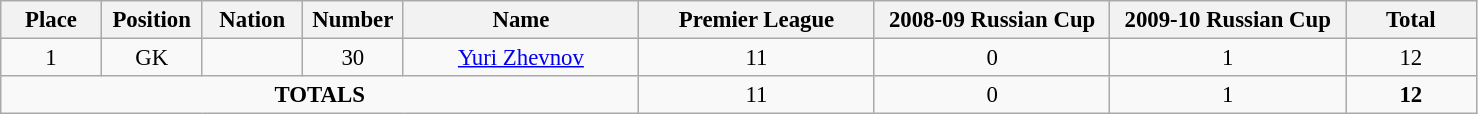<table class="wikitable" style="font-size: 95%; text-align: center;">
<tr>
<th width=60>Place</th>
<th width=60>Position</th>
<th width=60>Nation</th>
<th width=60>Number</th>
<th width=150>Name</th>
<th width=150>Premier League</th>
<th width=150>2008-09 Russian Cup</th>
<th width=150>2009-10 Russian Cup</th>
<th width=80>Total</th>
</tr>
<tr>
<td>1</td>
<td>GK</td>
<td></td>
<td>30</td>
<td><a href='#'>Yuri Zhevnov</a></td>
<td>11</td>
<td>0</td>
<td>1</td>
<td>12</td>
</tr>
<tr>
<td colspan="5"><strong>TOTALS</strong></td>
<td>11</td>
<td>0</td>
<td>1</td>
<td><strong>12</strong></td>
</tr>
</table>
